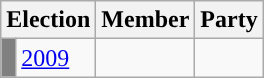<table class="wikitable">
<tr>
<th colspan="2">Election</th>
<th>Member</th>
<th>Party</th>
</tr>
<tr>
<td style="background-color: grey"></td>
<td><a href='#'>2009</a></td>
<td></td>
<td></td>
</tr>
</table>
